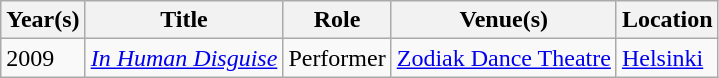<table class="wikitable">
<tr>
<th>Year(s)</th>
<th>Title</th>
<th>Role</th>
<th>Venue(s)</th>
<th>Location</th>
</tr>
<tr>
<td>2009</td>
<td><em><a href='#'>In Human Disguise</a></em></td>
<td>Performer</td>
<td><a href='#'>Zodiak Dance Theatre</a></td>
<td><a href='#'>Helsinki</a></td>
</tr>
</table>
